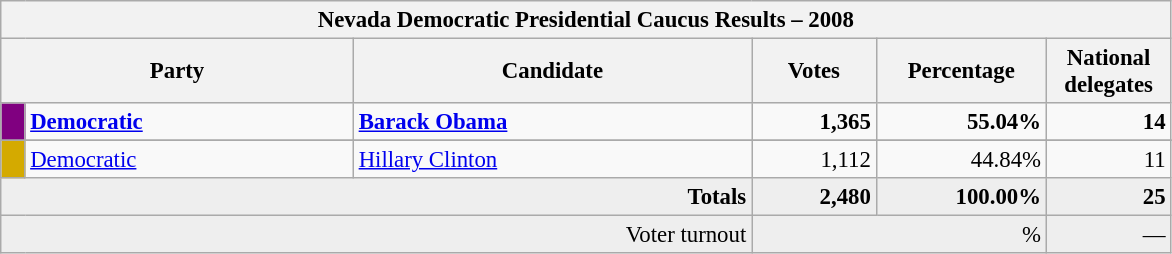<table class="wikitable" style="font-size:95%;">
<tr>
<th colspan="7">Nevada Democratic Presidential Caucus Results – 2008</th>
</tr>
<tr>
<th colspan="2" style="width: 15em">Party</th>
<th style="width: 17em">Candidate</th>
<th style="width: 5em">Votes</th>
<th style="width: 7em">Percentage</th>
<th style="width: 5em">National delegates</th>
</tr>
<tr>
<th style="background:purple; width:3px;"></th>
<td style="width: 130px"><strong><a href='#'>Democratic</a></strong></td>
<td><strong><a href='#'>Barack Obama</a></strong></td>
<td style="text-align:right;"><strong>1,365</strong></td>
<td style="text-align:right;"><strong>55.04%</strong></td>
<td style="text-align:right;"><strong>14</strong></td>
</tr>
<tr style="background:#eee;">
</tr>
<tr>
<th style="background:#d4aa00; width:3px;"></th>
<td style="width: 130px"><a href='#'>Democratic</a></td>
<td><a href='#'>Hillary Clinton</a></td>
<td style="text-align:right;">1,112</td>
<td style="text-align:right;">44.84%</td>
<td style="text-align:right;">11</td>
</tr>
<tr style="background:#eee; text-align:right;">
<td colspan="3"><strong>Totals</strong></td>
<td><strong>2,480</strong></td>
<td><strong>100.00%</strong></td>
<td><strong>25</strong></td>
</tr>
<tr style="background:#eee; text-align:right;">
<td colspan="3">Voter turnout</td>
<td colspan="2">%</td>
<td>—</td>
</tr>
</table>
